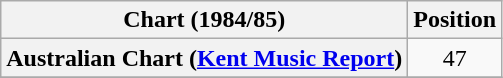<table class="wikitable sortable plainrowheaders">
<tr>
<th scope="col">Chart (1984/85)</th>
<th scope="col">Position</th>
</tr>
<tr>
<th scope="row">Australian Chart (<a href='#'>Kent Music Report</a>)</th>
<td style="text-align:center;">47</td>
</tr>
<tr>
</tr>
</table>
